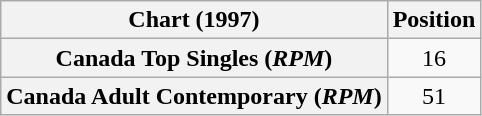<table class="wikitable plainrowheaders" style="text-align:center">
<tr>
<th>Chart (1997)</th>
<th>Position</th>
</tr>
<tr>
<th scope="row">Canada Top Singles (<em>RPM</em>)</th>
<td>16</td>
</tr>
<tr>
<th scope="row">Canada Adult Contemporary (<em>RPM</em>)</th>
<td>51</td>
</tr>
</table>
